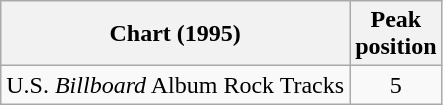<table class="wikitable sortable">
<tr>
<th align="left">Chart (1995)</th>
<th align="center">Peak<br>position</th>
</tr>
<tr>
<td align="left">U.S. <em>Billboard</em> Album Rock Tracks</td>
<td align="center">5</td>
</tr>
</table>
